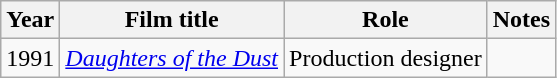<table class="wikitable">
<tr>
<th>Year</th>
<th>Film title</th>
<th>Role</th>
<th>Notes</th>
</tr>
<tr>
<td>1991</td>
<td><em><a href='#'>Daughters of the Dust</a></em></td>
<td>Production designer</td>
<td></td>
</tr>
</table>
